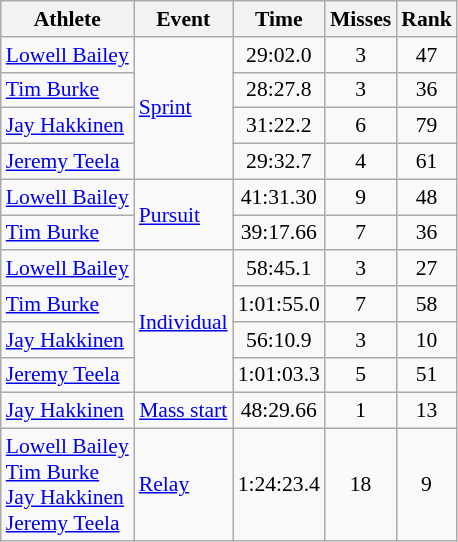<table class=wikitable style=font-size:90%;text-align:center>
<tr>
<th>Athlete</th>
<th>Event</th>
<th>Time</th>
<th>Misses</th>
<th>Rank</th>
</tr>
<tr>
<td align=left><a href='#'>Lowell Bailey</a></td>
<td align=left rowspan=4><a href='#'>Sprint</a></td>
<td>29:02.0</td>
<td>3</td>
<td>47</td>
</tr>
<tr>
<td align=left><a href='#'>Tim Burke</a></td>
<td>28:27.8</td>
<td>3</td>
<td>36</td>
</tr>
<tr>
<td align=left><a href='#'>Jay Hakkinen</a></td>
<td>31:22.2</td>
<td>6</td>
<td>79</td>
</tr>
<tr>
<td align=left><a href='#'>Jeremy Teela</a></td>
<td>29:32.7</td>
<td>4</td>
<td>61</td>
</tr>
<tr>
<td align=left><a href='#'>Lowell Bailey</a></td>
<td align=left rowspan=2><a href='#'>Pursuit</a></td>
<td>41:31.30</td>
<td>9</td>
<td>48</td>
</tr>
<tr>
<td align=left><a href='#'>Tim Burke</a></td>
<td>39:17.66</td>
<td>7</td>
<td>36</td>
</tr>
<tr>
<td align=left><a href='#'>Lowell Bailey</a></td>
<td align=left rowspan=4><a href='#'>Individual</a></td>
<td>58:45.1</td>
<td>3</td>
<td>27</td>
</tr>
<tr>
<td align=left><a href='#'>Tim Burke</a></td>
<td>1:01:55.0</td>
<td>7</td>
<td>58</td>
</tr>
<tr>
<td align=left><a href='#'>Jay Hakkinen</a></td>
<td>56:10.9</td>
<td>3</td>
<td>10</td>
</tr>
<tr>
<td align=left><a href='#'>Jeremy Teela</a></td>
<td>1:01:03.3</td>
<td>5</td>
<td>51</td>
</tr>
<tr>
<td align=left><a href='#'>Jay Hakkinen</a></td>
<td><a href='#'>Mass start</a></td>
<td>48:29.66</td>
<td>1</td>
<td>13</td>
</tr>
<tr>
<td align=left><a href='#'>Lowell Bailey</a><br><a href='#'>Tim Burke</a><br><a href='#'>Jay Hakkinen</a><br><a href='#'>Jeremy Teela</a></td>
<td align=left><a href='#'>Relay</a></td>
<td>1:24:23.4</td>
<td>18</td>
<td>9</td>
</tr>
</table>
